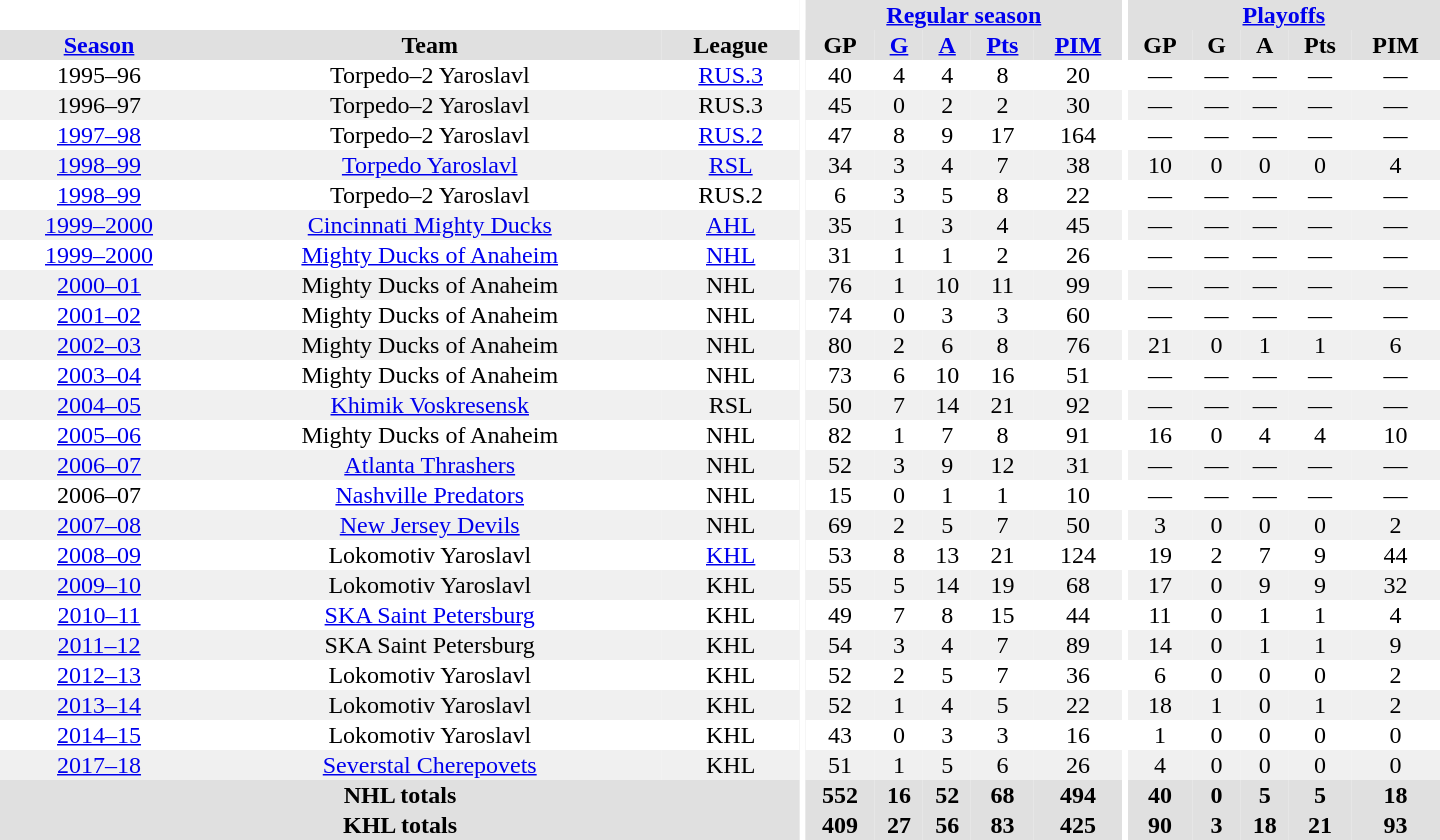<table border="0" cellpadding="1" cellspacing="0" style="text-align:center; width:60em">
<tr bgcolor="#e0e0e0">
<th colspan="3" bgcolor="#ffffff"></th>
<th rowspan="99" bgcolor="#ffffff"></th>
<th colspan="5"><a href='#'>Regular season</a></th>
<th rowspan="99" bgcolor="#ffffff"></th>
<th colspan="5"><a href='#'>Playoffs</a></th>
</tr>
<tr bgcolor="#e0e0e0">
<th><a href='#'>Season</a></th>
<th>Team</th>
<th>League</th>
<th>GP</th>
<th><a href='#'>G</a></th>
<th><a href='#'>A</a></th>
<th><a href='#'>Pts</a></th>
<th><a href='#'>PIM</a></th>
<th>GP</th>
<th>G</th>
<th>A</th>
<th>Pts</th>
<th>PIM</th>
</tr>
<tr>
<td>1995–96</td>
<td>Torpedo–2 Yaroslavl</td>
<td><a href='#'>RUS.3</a></td>
<td>40</td>
<td>4</td>
<td>4</td>
<td>8</td>
<td>20</td>
<td>—</td>
<td>—</td>
<td>—</td>
<td>—</td>
<td>—</td>
</tr>
<tr bgcolor="#f0f0f0">
<td>1996–97</td>
<td>Torpedo–2 Yaroslavl</td>
<td>RUS.3</td>
<td>45</td>
<td>0</td>
<td>2</td>
<td>2</td>
<td>30</td>
<td>—</td>
<td>—</td>
<td>—</td>
<td>—</td>
<td>—</td>
</tr>
<tr>
<td><a href='#'>1997–98</a></td>
<td>Torpedo–2 Yaroslavl</td>
<td><a href='#'>RUS.2</a></td>
<td>47</td>
<td>8</td>
<td>9</td>
<td>17</td>
<td>164</td>
<td>—</td>
<td>—</td>
<td>—</td>
<td>—</td>
<td>—</td>
</tr>
<tr bgcolor="#f0f0f0">
<td><a href='#'>1998–99</a></td>
<td><a href='#'>Torpedo Yaroslavl</a></td>
<td><a href='#'>RSL</a></td>
<td>34</td>
<td>3</td>
<td>4</td>
<td>7</td>
<td>38</td>
<td>10</td>
<td>0</td>
<td>0</td>
<td>0</td>
<td>4</td>
</tr>
<tr>
<td><a href='#'>1998–99</a></td>
<td>Torpedo–2 Yaroslavl</td>
<td>RUS.2</td>
<td>6</td>
<td>3</td>
<td>5</td>
<td>8</td>
<td>22</td>
<td>—</td>
<td>—</td>
<td>—</td>
<td>—</td>
<td>—</td>
</tr>
<tr bgcolor="#f0f0f0">
<td><a href='#'>1999–2000</a></td>
<td><a href='#'>Cincinnati Mighty Ducks</a></td>
<td><a href='#'>AHL</a></td>
<td>35</td>
<td>1</td>
<td>3</td>
<td>4</td>
<td>45</td>
<td>—</td>
<td>—</td>
<td>—</td>
<td>—</td>
<td>—</td>
</tr>
<tr>
<td><a href='#'>1999–2000</a></td>
<td><a href='#'>Mighty Ducks of Anaheim</a></td>
<td><a href='#'>NHL</a></td>
<td>31</td>
<td>1</td>
<td>1</td>
<td>2</td>
<td>26</td>
<td>—</td>
<td>—</td>
<td>—</td>
<td>—</td>
<td>—</td>
</tr>
<tr bgcolor="#f0f0f0">
<td><a href='#'>2000–01</a></td>
<td>Mighty Ducks of Anaheim</td>
<td>NHL</td>
<td>76</td>
<td>1</td>
<td>10</td>
<td>11</td>
<td>99</td>
<td>—</td>
<td>—</td>
<td>—</td>
<td>—</td>
<td>—</td>
</tr>
<tr>
<td><a href='#'>2001–02</a></td>
<td>Mighty Ducks of Anaheim</td>
<td>NHL</td>
<td>74</td>
<td>0</td>
<td>3</td>
<td>3</td>
<td>60</td>
<td>—</td>
<td>—</td>
<td>—</td>
<td>—</td>
<td>—</td>
</tr>
<tr bgcolor="#f0f0f0">
<td><a href='#'>2002–03</a></td>
<td>Mighty Ducks of Anaheim</td>
<td>NHL</td>
<td>80</td>
<td>2</td>
<td>6</td>
<td>8</td>
<td>76</td>
<td>21</td>
<td>0</td>
<td>1</td>
<td>1</td>
<td>6</td>
</tr>
<tr>
<td><a href='#'>2003–04</a></td>
<td>Mighty Ducks of Anaheim</td>
<td>NHL</td>
<td>73</td>
<td>6</td>
<td>10</td>
<td>16</td>
<td>51</td>
<td>—</td>
<td>—</td>
<td>—</td>
<td>—</td>
<td>—</td>
</tr>
<tr bgcolor="#f0f0f0">
<td><a href='#'>2004–05</a></td>
<td><a href='#'>Khimik Voskresensk</a></td>
<td>RSL</td>
<td>50</td>
<td>7</td>
<td>14</td>
<td>21</td>
<td>92</td>
<td>—</td>
<td>—</td>
<td>—</td>
<td>—</td>
<td>—</td>
</tr>
<tr>
<td><a href='#'>2005–06</a></td>
<td>Mighty Ducks of Anaheim</td>
<td>NHL</td>
<td>82</td>
<td>1</td>
<td>7</td>
<td>8</td>
<td>91</td>
<td>16</td>
<td>0</td>
<td>4</td>
<td>4</td>
<td>10</td>
</tr>
<tr bgcolor="#f0f0f0">
<td><a href='#'>2006–07</a></td>
<td><a href='#'>Atlanta Thrashers</a></td>
<td>NHL</td>
<td>52</td>
<td>3</td>
<td>9</td>
<td>12</td>
<td>31</td>
<td>—</td>
<td>—</td>
<td>—</td>
<td>—</td>
<td>—</td>
</tr>
<tr>
<td>2006–07</td>
<td><a href='#'>Nashville Predators</a></td>
<td>NHL</td>
<td>15</td>
<td>0</td>
<td>1</td>
<td>1</td>
<td>10</td>
<td>—</td>
<td>—</td>
<td>—</td>
<td>—</td>
<td>—</td>
</tr>
<tr bgcolor="#f0f0f0">
<td><a href='#'>2007–08</a></td>
<td><a href='#'>New Jersey Devils</a></td>
<td>NHL</td>
<td>69</td>
<td>2</td>
<td>5</td>
<td>7</td>
<td>50</td>
<td>3</td>
<td>0</td>
<td>0</td>
<td>0</td>
<td>2</td>
</tr>
<tr>
<td><a href='#'>2008–09</a></td>
<td>Lokomotiv Yaroslavl</td>
<td><a href='#'>KHL</a></td>
<td>53</td>
<td>8</td>
<td>13</td>
<td>21</td>
<td>124</td>
<td>19</td>
<td>2</td>
<td>7</td>
<td>9</td>
<td>44</td>
</tr>
<tr bgcolor="#f0f0f0">
<td><a href='#'>2009–10</a></td>
<td>Lokomotiv Yaroslavl</td>
<td>KHL</td>
<td>55</td>
<td>5</td>
<td>14</td>
<td>19</td>
<td>68</td>
<td>17</td>
<td>0</td>
<td>9</td>
<td>9</td>
<td>32</td>
</tr>
<tr>
<td><a href='#'>2010–11</a></td>
<td><a href='#'>SKA Saint Petersburg</a></td>
<td>KHL</td>
<td>49</td>
<td>7</td>
<td>8</td>
<td>15</td>
<td>44</td>
<td>11</td>
<td>0</td>
<td>1</td>
<td>1</td>
<td>4</td>
</tr>
<tr bgcolor="#f0f0f0">
<td><a href='#'>2011–12</a></td>
<td>SKA Saint Petersburg</td>
<td>KHL</td>
<td>54</td>
<td>3</td>
<td>4</td>
<td>7</td>
<td>89</td>
<td>14</td>
<td>0</td>
<td>1</td>
<td>1</td>
<td>9</td>
</tr>
<tr>
<td><a href='#'>2012–13</a></td>
<td>Lokomotiv Yaroslavl</td>
<td>KHL</td>
<td>52</td>
<td>2</td>
<td>5</td>
<td>7</td>
<td>36</td>
<td>6</td>
<td>0</td>
<td>0</td>
<td>0</td>
<td>2</td>
</tr>
<tr bgcolor="#f0f0f0">
<td><a href='#'>2013–14</a></td>
<td>Lokomotiv Yaroslavl</td>
<td>KHL</td>
<td>52</td>
<td>1</td>
<td>4</td>
<td>5</td>
<td>22</td>
<td>18</td>
<td>1</td>
<td>0</td>
<td>1</td>
<td>2</td>
</tr>
<tr>
<td><a href='#'>2014–15</a></td>
<td>Lokomotiv Yaroslavl</td>
<td>KHL</td>
<td>43</td>
<td>0</td>
<td>3</td>
<td>3</td>
<td>16</td>
<td>1</td>
<td>0</td>
<td>0</td>
<td>0</td>
<td>0</td>
</tr>
<tr bgcolor="#f0f0f0">
<td><a href='#'>2017–18</a></td>
<td><a href='#'>Severstal Cherepovets</a></td>
<td>KHL</td>
<td>51</td>
<td>1</td>
<td>5</td>
<td>6</td>
<td>26</td>
<td>4</td>
<td>0</td>
<td>0</td>
<td>0</td>
<td>0</td>
</tr>
<tr bgcolor="#e0e0e0">
<th colspan="3">NHL totals</th>
<th>552</th>
<th>16</th>
<th>52</th>
<th>68</th>
<th>494</th>
<th>40</th>
<th>0</th>
<th>5</th>
<th>5</th>
<th>18</th>
</tr>
<tr bgcolor="#e0e0e0">
<th colspan="3">KHL totals</th>
<th>409</th>
<th>27</th>
<th>56</th>
<th>83</th>
<th>425</th>
<th>90</th>
<th>3</th>
<th>18</th>
<th>21</th>
<th>93</th>
</tr>
</table>
